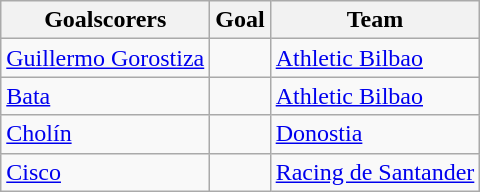<table class="wikitable">
<tr>
<th>Goalscorers</th>
<th>Goal</th>
<th>Team</th>
</tr>
<tr>
<td> <a href='#'>Guillermo Gorostiza</a></td>
<td></td>
<td><a href='#'>Athletic Bilbao</a></td>
</tr>
<tr>
<td> <a href='#'>Bata</a></td>
<td></td>
<td><a href='#'>Athletic Bilbao</a></td>
</tr>
<tr>
<td> <a href='#'>Cholín</a></td>
<td></td>
<td><a href='#'>Donostia</a></td>
</tr>
<tr>
<td> <a href='#'>Cisco</a></td>
<td></td>
<td><a href='#'>Racing de Santander</a></td>
</tr>
</table>
